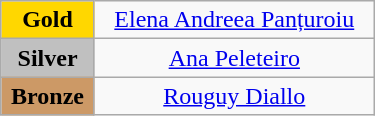<table class="wikitable" style="text-align:center" width="250px">
<tr>
<td bgcolor="gold"><strong>Gold</strong></td>
<td><a href='#'>Elena Andreea Panțuroiu</a><br>  <small><em></em></small></td>
</tr>
<tr>
<td bgcolor="silver"><strong>Silver</strong></td>
<td><a href='#'>Ana Peleteiro</a><br>  <small><em></em></small></td>
</tr>
<tr>
<td bgcolor="CC9966"><strong>Bronze</strong></td>
<td><a href='#'>Rouguy Diallo</a><br>  <small><em></em></small></td>
</tr>
</table>
